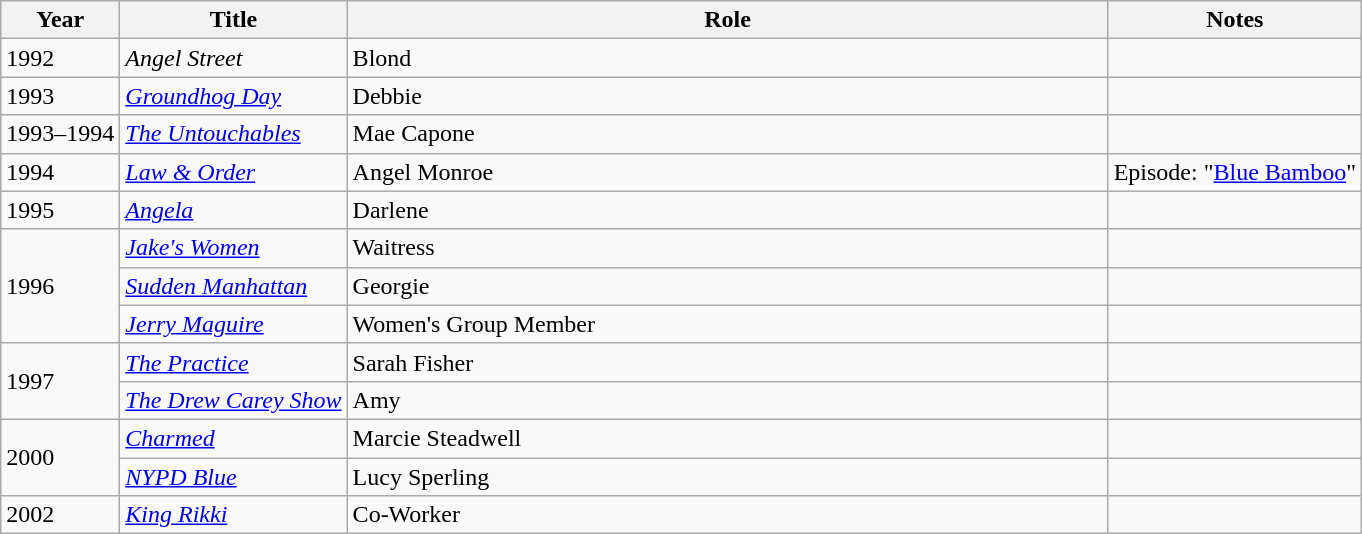<table class="wikitable sortable" style="font-size:100%;">
<tr>
<th>Year</th>
<th>Title</th>
<th width=500>Role</th>
<th>Notes</th>
</tr>
<tr>
<td>1992</td>
<td><em>Angel Street</em></td>
<td>Blond</td>
<td></td>
</tr>
<tr>
<td>1993</td>
<td><em><a href='#'>Groundhog Day</a></em></td>
<td>Debbie</td>
<td></td>
</tr>
<tr>
<td>1993–1994</td>
<td><em><a href='#'>The Untouchables</a></em></td>
<td>Mae Capone</td>
<td></td>
</tr>
<tr>
<td>1994</td>
<td><em><a href='#'>Law & Order</a></em></td>
<td>Angel Monroe</td>
<td>Episode: "<a href='#'>Blue Bamboo</a>"</td>
</tr>
<tr>
<td>1995</td>
<td><em><a href='#'>Angela</a></em></td>
<td>Darlene</td>
<td></td>
</tr>
<tr>
<td rowspan=3>1996</td>
<td><em><a href='#'>Jake's Women</a></em></td>
<td>Waitress</td>
<td></td>
</tr>
<tr>
<td><em><a href='#'>Sudden Manhattan</a></em></td>
<td>Georgie</td>
<td></td>
</tr>
<tr>
<td><em><a href='#'>Jerry Maguire</a></em></td>
<td>Women's Group Member</td>
<td></td>
</tr>
<tr>
<td rowspan=2>1997</td>
<td><em><a href='#'>The Practice</a></em></td>
<td>Sarah Fisher</td>
<td></td>
</tr>
<tr>
<td><em><a href='#'>The Drew Carey Show</a></em></td>
<td>Amy</td>
<td></td>
</tr>
<tr>
<td rowspan=2>2000</td>
<td><em><a href='#'>Charmed</a></em></td>
<td>Marcie Steadwell</td>
<td></td>
</tr>
<tr>
<td><em><a href='#'>NYPD Blue</a></em></td>
<td>Lucy Sperling</td>
<td></td>
</tr>
<tr>
<td>2002</td>
<td><em><a href='#'>King Rikki</a></em></td>
<td>Co-Worker</td>
<td></td>
</tr>
</table>
